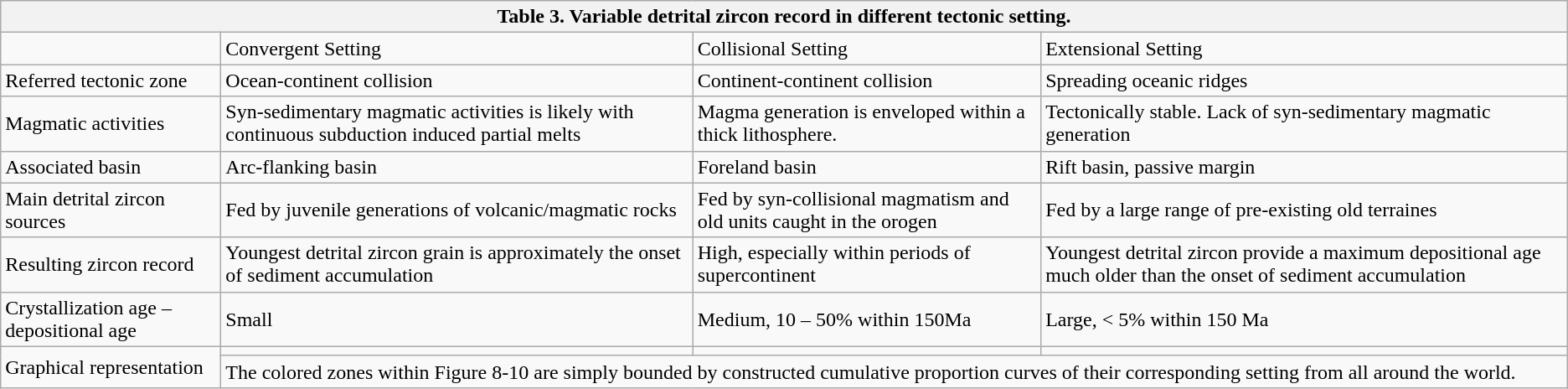<table class="wikitable">
<tr>
<th colspan="4">Table 3. Variable detrital zircon record in different tectonic setting.</th>
</tr>
<tr>
<td></td>
<td>Convergent Setting</td>
<td>Collisional Setting</td>
<td>Extensional Setting</td>
</tr>
<tr>
<td>Referred tectonic zone</td>
<td>Ocean-continent collision</td>
<td>Continent-continent collision</td>
<td>Spreading oceanic ridges</td>
</tr>
<tr>
<td>Magmatic activities</td>
<td>Syn-sedimentary magmatic activities is likely with continuous subduction induced partial melts</td>
<td>Magma generation is enveloped within a thick lithosphere.</td>
<td>Tectonically stable. Lack of syn-sedimentary magmatic generation</td>
</tr>
<tr>
<td>Associated basin</td>
<td>Arc-flanking basin</td>
<td>Foreland basin</td>
<td>Rift basin, passive margin</td>
</tr>
<tr>
<td>Main detrital zircon sources</td>
<td>Fed by juvenile generations of volcanic/magmatic rocks</td>
<td>Fed by syn-collisional magmatism and old units caught in the orogen</td>
<td>Fed by a large range of pre-existing old terraines</td>
</tr>
<tr>
<td>Resulting zircon record</td>
<td>Youngest detrital zircon grain is approximately the onset of sediment accumulation</td>
<td>High, especially within periods of supercontinent</td>
<td>Youngest detrital zircon provide a maximum depositional age much older than the onset of sediment accumulation</td>
</tr>
<tr>
<td>Crystallization age – depositional age</td>
<td>Small</td>
<td>Medium, 10 – 50% within 150Ma</td>
<td>Large, < 5% within 150 Ma</td>
</tr>
<tr>
<td rowspan="2">Graphical representation</td>
<td></td>
<td></td>
<td></td>
</tr>
<tr>
<td colspan="3">The colored zones within Figure 8-10 are simply bounded by constructed cumulative proportion curves of their corresponding setting from all around the world.</td>
</tr>
</table>
